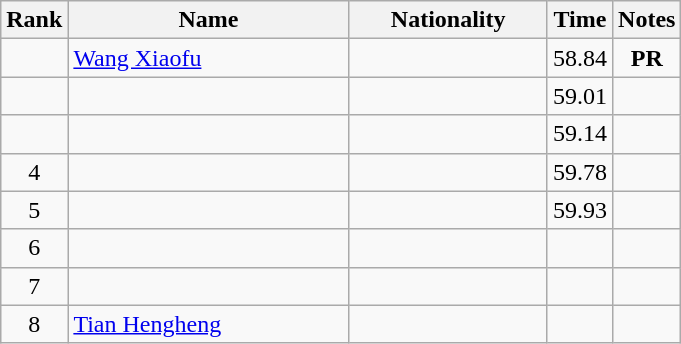<table class="wikitable sortable" style="text-align:center">
<tr>
<th>Rank</th>
<th style="width:180px">Name</th>
<th style="width:125px">Nationality</th>
<th>Time</th>
<th>Notes</th>
</tr>
<tr>
<td></td>
<td style="text-align:left;"><a href='#'>Wang Xiaofu</a></td>
<td style="text-align:left;"></td>
<td>58.84</td>
<td><strong>PR</strong></td>
</tr>
<tr>
<td></td>
<td style="text-align:left;"></td>
<td style="text-align:left;"></td>
<td>59.01</td>
<td></td>
</tr>
<tr>
<td></td>
<td style="text-align:left;"></td>
<td style="text-align:left;"></td>
<td>59.14</td>
<td></td>
</tr>
<tr>
<td>4</td>
<td style="text-align:left;"></td>
<td style="text-align:left;"></td>
<td>59.78</td>
<td></td>
</tr>
<tr>
<td>5</td>
<td style="text-align:left;"></td>
<td style="text-align:left;"></td>
<td>59.93</td>
<td></td>
</tr>
<tr>
<td>6</td>
<td style="text-align:left;"></td>
<td style="text-align:left;"></td>
<td></td>
<td></td>
</tr>
<tr>
<td>7</td>
<td style="text-align:left;"></td>
<td style="text-align:left;"></td>
<td></td>
<td></td>
</tr>
<tr>
<td>8</td>
<td style="text-align:left;"><a href='#'>Tian Hengheng</a></td>
<td style="text-align:left;"></td>
<td></td>
<td></td>
</tr>
</table>
